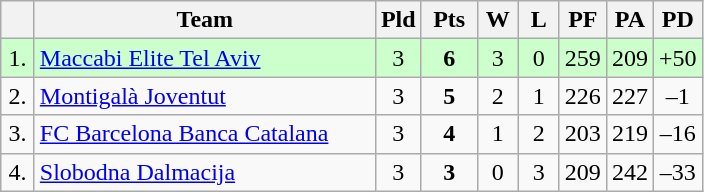<table class=wikitable style="text-align:center">
<tr>
<th width=15></th>
<th width=220>Team</th>
<th width=20>Pld</th>
<th width=30>Pts</th>
<th width=20>W</th>
<th width=20>L</th>
<th width=20>PF</th>
<th width=20>PA</th>
<th width=25>PD</th>
</tr>
<tr style="background: #ccffcc;">
<td>1.</td>
<td align=left> <a href='#'>Maccabi Elite Tel Aviv</a></td>
<td>3</td>
<td><strong>6</strong></td>
<td>3</td>
<td>0</td>
<td>259</td>
<td>209</td>
<td>+50</td>
</tr>
<tr>
<td>2.</td>
<td align=left> <a href='#'>Montigalà Joventut</a></td>
<td>3</td>
<td><strong>5</strong></td>
<td>2</td>
<td>1</td>
<td>226</td>
<td>227</td>
<td>–1</td>
</tr>
<tr>
<td>3.</td>
<td align=left> <a href='#'>FC Barcelona Banca Catalana</a></td>
<td>3</td>
<td><strong>4</strong></td>
<td>1</td>
<td>2</td>
<td>203</td>
<td>219</td>
<td>–16</td>
</tr>
<tr>
<td>4.</td>
<td align=left> <a href='#'>Slobodna Dalmacija</a></td>
<td>3</td>
<td><strong>3</strong></td>
<td>0</td>
<td>3</td>
<td>209</td>
<td>242</td>
<td>–33</td>
</tr>
</table>
